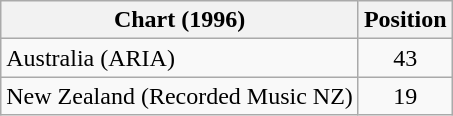<table class="wikitable">
<tr>
<th>Chart (1996)</th>
<th>Position</th>
</tr>
<tr>
<td>Australia (ARIA)</td>
<td align="center">43</td>
</tr>
<tr>
<td>New Zealand (Recorded Music NZ)</td>
<td align="center">19</td>
</tr>
</table>
